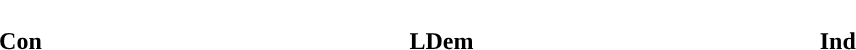<table style="width:60%; text-align:center;">
<tr style="color:white;">
<td style="background:"><strong>39</strong></td>
<td style="background:"><strong>4</strong></td>
<td style="background:"><strong>1</strong></td>
</tr>
<tr>
<td><span><strong>Con</strong></span></td>
<td><span><strong>LDem</strong></span></td>
<td><span><strong>Ind</strong></span></td>
</tr>
</table>
